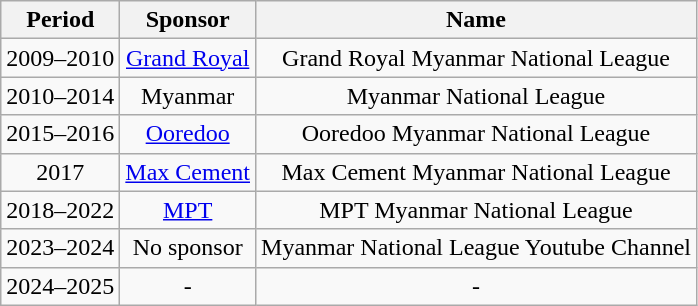<table class="wikitable" style="text-align:center;margin-left:1em;float:center">
<tr>
<th>Period</th>
<th>Sponsor</th>
<th>Name</th>
</tr>
<tr>
<td>2009–2010</td>
<td><a href='#'>Grand Royal</a></td>
<td>Grand Royal Myanmar National League</td>
</tr>
<tr>
<td>2010–2014</td>
<td>Myanmar</td>
<td>Myanmar National League</td>
</tr>
<tr>
<td>2015–2016</td>
<td><a href='#'>Ooredoo</a></td>
<td>Ooredoo Myanmar National League</td>
</tr>
<tr>
<td>2017</td>
<td><a href='#'>Max Cement</a></td>
<td>Max Cement Myanmar National League</td>
</tr>
<tr>
<td>2018–2022</td>
<td><a href='#'>MPT</a></td>
<td>MPT Myanmar National League</td>
</tr>
<tr>
<td>2023–2024</td>
<td>No sponsor</td>
<td>Myanmar National League Youtube Channel</td>
</tr>
<tr>
<td>2024–2025</td>
<td>-</td>
<td>-</td>
</tr>
</table>
